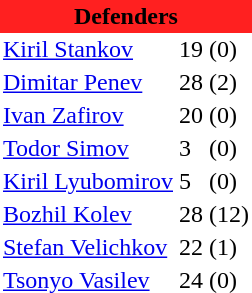<table class="toccolours" border="0" cellpadding="2" cellspacing="0" align="left" style="margin:0.5em;">
<tr>
<th colspan="4" align="center" bgcolor="#FF2020"><span>Defenders</span></th>
</tr>
<tr>
<td> <a href='#'>Kiril Stankov</a></td>
<td>19</td>
<td>(0)</td>
</tr>
<tr>
<td> <a href='#'>Dimitar Penev</a></td>
<td>28</td>
<td>(2)</td>
</tr>
<tr>
<td> <a href='#'>Ivan Zafirov</a></td>
<td>20</td>
<td>(0)</td>
</tr>
<tr>
<td> <a href='#'>Todor Simov</a></td>
<td>3</td>
<td>(0)</td>
</tr>
<tr>
<td> <a href='#'>Kiril Lyubomirov</a></td>
<td>5</td>
<td>(0)</td>
</tr>
<tr>
<td> <a href='#'>Bozhil Kolev</a></td>
<td>28</td>
<td>(12)</td>
</tr>
<tr>
<td> <a href='#'>Stefan Velichkov</a></td>
<td>22</td>
<td>(1)</td>
</tr>
<tr>
<td> <a href='#'>Tsonyo Vasilev</a></td>
<td>24</td>
<td>(0)</td>
</tr>
<tr>
</tr>
</table>
